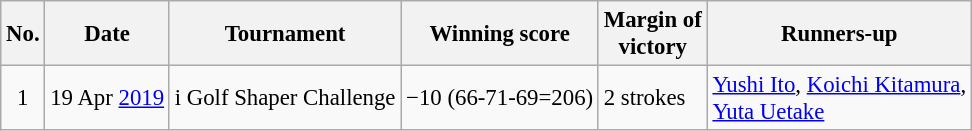<table class="wikitable" style="font-size:95%;">
<tr>
<th>No.</th>
<th>Date</th>
<th>Tournament</th>
<th>Winning score</th>
<th>Margin of<br>victory</th>
<th>Runners-up</th>
</tr>
<tr>
<td align=center>1</td>
<td align=right>19 Apr <a href='#'>2019</a></td>
<td>i Golf Shaper Challenge</td>
<td>−10 (66-71-69=206)</td>
<td>2 strokes</td>
<td> <a href='#'>Yushi Ito</a>,  <a href='#'>Koichi Kitamura</a>,<br> <a href='#'>Yuta Uetake</a></td>
</tr>
</table>
